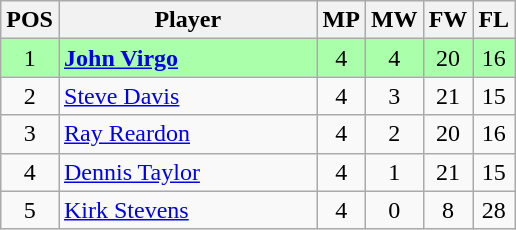<table class="wikitable" style="text-align: center;">
<tr>
<th width=20>POS</th>
<th width=165>Player</th>
<th width=20>MP</th>
<th width=20>MW</th>
<th width=20>FW</th>
<th width=20>FL</th>
</tr>
<tr style="background:#aaffaa;">
<td>1</td>
<td style="text-align:left;"> <strong><a href='#'>John Virgo</a></strong></td>
<td>4</td>
<td>4</td>
<td>20</td>
<td>16</td>
</tr>
<tr>
<td>2</td>
<td style="text-align:left;"> <a href='#'>Steve Davis</a></td>
<td>4</td>
<td>3</td>
<td>21</td>
<td>15</td>
</tr>
<tr>
<td>3</td>
<td style="text-align:left;"> <a href='#'>Ray Reardon</a></td>
<td>4</td>
<td>2</td>
<td>20</td>
<td>16</td>
</tr>
<tr>
<td>4</td>
<td style="text-align:left;"> <a href='#'>Dennis Taylor</a></td>
<td>4</td>
<td>1</td>
<td>21</td>
<td>15</td>
</tr>
<tr>
<td>5</td>
<td style="text-align:left;"> <a href='#'>Kirk Stevens</a></td>
<td>4</td>
<td>0</td>
<td>8</td>
<td>28</td>
</tr>
</table>
